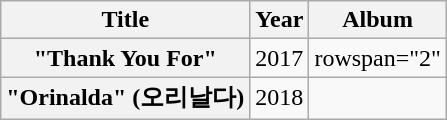<table class="wikitable plainrowheaders">
<tr>
<th>Title</th>
<th>Year</th>
<th>Album</th>
</tr>
<tr>
<th scope="row">"Thank You For"</th>
<td>2017</td>
<td>rowspan="2" </td>
</tr>
<tr>
<th scope="row">"Orinalda" (오리날다)<br></th>
<td>2018</td>
</tr>
</table>
